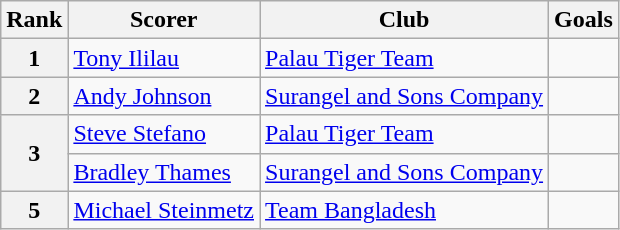<table class="wikitable">
<tr>
<th>Rank</th>
<th>Scorer</th>
<th>Club</th>
<th>Goals</th>
</tr>
<tr>
<th>1</th>
<td> <a href='#'>Tony Ililau</a></td>
<td><a href='#'>Palau Tiger Team</a></td>
<td></td>
</tr>
<tr>
<th>2</th>
<td> <a href='#'>Andy Johnson</a></td>
<td><a href='#'>Surangel and Sons Company</a></td>
<td></td>
</tr>
<tr>
<th rowspan=2>3</th>
<td> <a href='#'>Steve Stefano</a></td>
<td><a href='#'>Palau Tiger Team</a></td>
<td></td>
</tr>
<tr>
<td> <a href='#'>Bradley Thames</a></td>
<td><a href='#'>Surangel and Sons Company</a></td>
<td></td>
</tr>
<tr>
<th>5</th>
<td> <a href='#'>Michael Steinmetz</a></td>
<td><a href='#'>Team Bangladesh</a></td>
<td></td>
</tr>
</table>
